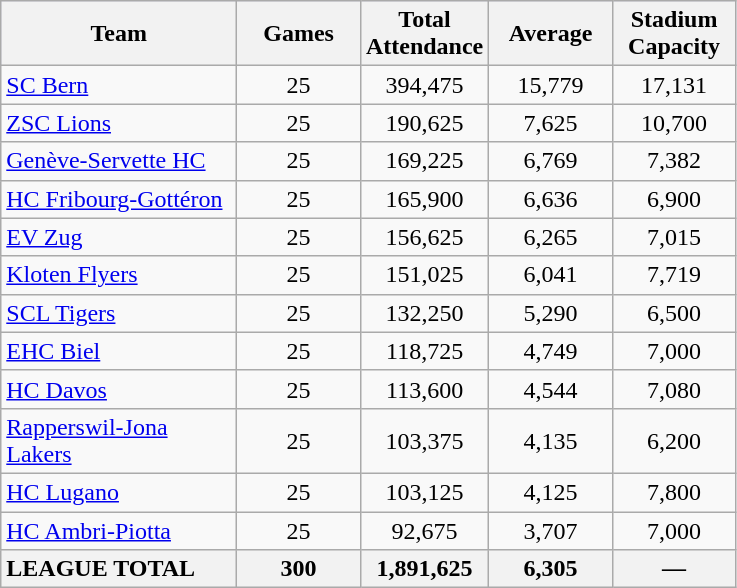<table class="wikitable sortable" style="text-align: center;">
<tr bgcolor="#DDDDFF">
<th width=150px>Team</th>
<th width=75px>Games</th>
<th width=75px>Total<br>Attendance</th>
<th width=75px>Average</th>
<th width=75px>Stadium<br>Capacity</th>
</tr>
<tr>
<td style="text-align: left;"><a href='#'>SC Bern</a></td>
<td>25</td>
<td>394,475</td>
<td>15,779</td>
<td>17,131</td>
</tr>
<tr>
<td style="text-align: left;"><a href='#'>ZSC Lions</a></td>
<td>25</td>
<td>190,625</td>
<td>7,625</td>
<td>10,700</td>
</tr>
<tr>
<td style="text-align: left;"><a href='#'>Genève-Servette HC</a></td>
<td>25</td>
<td>169,225</td>
<td>6,769</td>
<td>7,382</td>
</tr>
<tr>
<td style="text-align: left;"><a href='#'>HC Fribourg-Gottéron</a></td>
<td>25</td>
<td>165,900</td>
<td>6,636</td>
<td>6,900</td>
</tr>
<tr>
<td style="text-align: left;"><a href='#'>EV Zug</a></td>
<td>25</td>
<td>156,625</td>
<td>6,265</td>
<td>7,015</td>
</tr>
<tr>
<td style="text-align: left;"><a href='#'>Kloten Flyers</a></td>
<td>25</td>
<td>151,025</td>
<td>6,041</td>
<td>7,719</td>
</tr>
<tr>
<td style="text-align: left;"><a href='#'>SCL Tigers</a></td>
<td>25</td>
<td>132,250</td>
<td>5,290</td>
<td>6,500</td>
</tr>
<tr>
<td style="text-align: left;"><a href='#'>EHC Biel</a></td>
<td>25</td>
<td>118,725</td>
<td>4,749</td>
<td>7,000</td>
</tr>
<tr>
<td style="text-align: left;"><a href='#'>HC Davos</a></td>
<td>25</td>
<td>113,600</td>
<td>4,544</td>
<td>7,080</td>
</tr>
<tr>
<td style="text-align: left;"><a href='#'>Rapperswil-Jona Lakers</a></td>
<td>25</td>
<td>103,375</td>
<td>4,135</td>
<td>6,200</td>
</tr>
<tr>
<td style="text-align: left;"><a href='#'>HC Lugano</a></td>
<td>25</td>
<td>103,125</td>
<td>4,125</td>
<td>7,800</td>
</tr>
<tr>
<td style="text-align: left;"><a href='#'>HC Ambri-Piotta</a></td>
<td>25</td>
<td>92,675</td>
<td>3,707</td>
<td>7,000</td>
</tr>
<tr class="sortbottom">
<th style="text-align: left;">LEAGUE TOTAL</th>
<th>300</th>
<th>1,891,625</th>
<th>6,305</th>
<th>—</th>
</tr>
</table>
